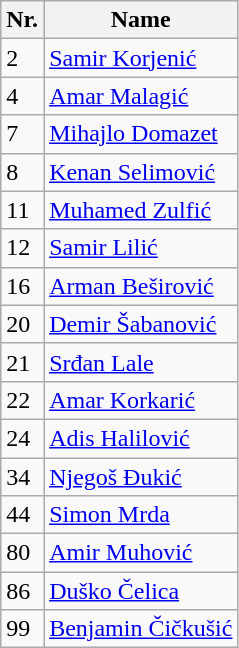<table class="wikitable">
<tr>
<th valign=center>Nr.</th>
<th>Name</th>
</tr>
<tr>
<td>2</td>
<td><a href='#'>Samir Korjenić</a></td>
</tr>
<tr>
<td>4</td>
<td><a href='#'>Amar Malagić</a></td>
</tr>
<tr>
<td>7</td>
<td><a href='#'>Mihajlo Domazet</a></td>
</tr>
<tr>
<td>8</td>
<td><a href='#'>Kenan Selimović</a></td>
</tr>
<tr>
<td>11</td>
<td><a href='#'>Muhamed Zulfić</a></td>
</tr>
<tr>
<td>12</td>
<td><a href='#'>Samir Lilić</a></td>
</tr>
<tr>
<td>16</td>
<td><a href='#'>Arman Beširović</a></td>
</tr>
<tr>
<td>20</td>
<td><a href='#'>Demir Šabanović</a></td>
</tr>
<tr>
<td>21</td>
<td><a href='#'>Srđan Lale</a></td>
</tr>
<tr>
<td>22</td>
<td><a href='#'>Amar Korkarić</a></td>
</tr>
<tr>
<td>24</td>
<td><a href='#'>Adis Halilović</a></td>
</tr>
<tr>
<td>34</td>
<td><a href='#'>Njegoš Đukić</a></td>
</tr>
<tr>
<td>44</td>
<td><a href='#'>Simon Mrda</a></td>
</tr>
<tr>
<td>80</td>
<td><a href='#'>Amir Muhović</a></td>
</tr>
<tr>
<td>86</td>
<td><a href='#'>Duško Čelica</a></td>
</tr>
<tr>
<td>99</td>
<td><a href='#'>Benjamin Čičkušić</a></td>
</tr>
</table>
